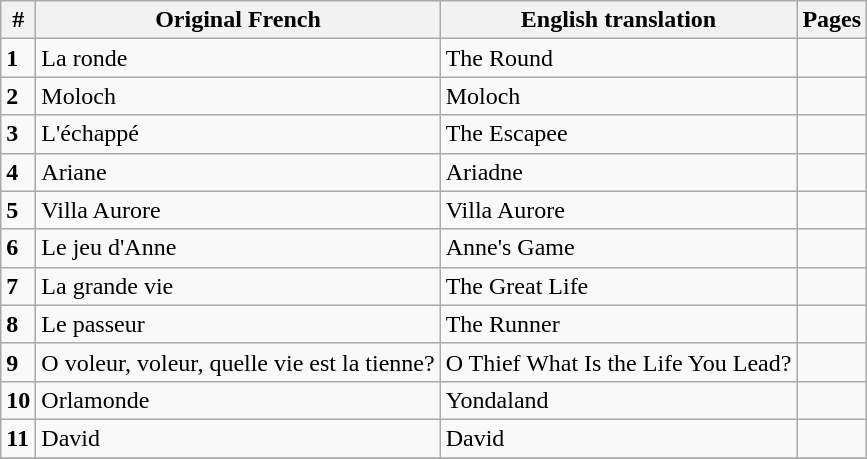<table class="wikitable">
<tr>
<th>#</th>
<th>Original French</th>
<th>English translation</th>
<th>Pages</th>
</tr>
<tr>
<td><strong>1</strong></td>
<td>La ronde</td>
<td>The Round</td>
<td></td>
</tr>
<tr>
<td><strong>2</strong></td>
<td>Moloch</td>
<td>Moloch</td>
<td></td>
</tr>
<tr>
<td><strong>3</strong></td>
<td>L'échappé</td>
<td>The Escapee</td>
<td></td>
</tr>
<tr>
<td><strong>4</strong></td>
<td>Ariane</td>
<td>Ariadne</td>
<td></td>
</tr>
<tr>
<td><strong>5</strong></td>
<td>Villa Aurore</td>
<td>Villa Aurore</td>
<td></td>
</tr>
<tr>
<td><strong>6</strong></td>
<td>Le jeu d'Anne</td>
<td>Anne's Game</td>
<td></td>
</tr>
<tr>
<td><strong>7</strong></td>
<td>La grande vie</td>
<td>The Great Life</td>
<td></td>
</tr>
<tr>
<td><strong>8</strong></td>
<td>Le passeur</td>
<td>The Runner</td>
<td></td>
</tr>
<tr>
<td><strong>9</strong></td>
<td>O voleur, voleur, quelle vie est la tienne?</td>
<td>O Thief What Is the Life You Lead?</td>
<td></td>
</tr>
<tr>
<td><strong>10</strong></td>
<td>Orlamonde</td>
<td>Yondaland</td>
<td></td>
</tr>
<tr>
<td><strong>11</strong></td>
<td>David</td>
<td>David</td>
<td></td>
</tr>
<tr>
</tr>
</table>
